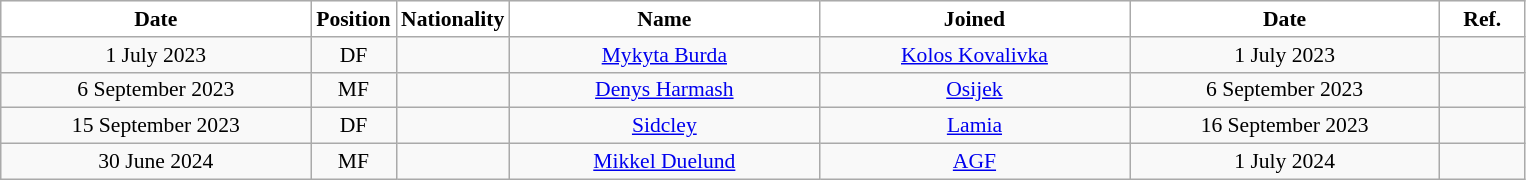<table class="wikitable"  style="text-align:center; font-size:90%; ">
<tr>
<th style="background:#ffffff; color:black; width:200px;">Date</th>
<th style="background:#ffffff; color:black; width:50px;">Position</th>
<th style="background:#ffffff; color:black; width:50px;">Nationality</th>
<th style="background:#ffffff; color:black; width:200px;">Name</th>
<th style="background:#ffffff; color:black; width:200px;">Joined</th>
<th style="background:#ffffff; color:black; width:200px;">Date</th>
<th style="background:#ffffff; color:black; width:50px;">Ref.</th>
</tr>
<tr>
<td>1 July 2023</td>
<td>DF</td>
<td></td>
<td><a href='#'>Mykyta Burda</a></td>
<td><a href='#'>Kolos Kovalivka</a></td>
<td>1 July 2023</td>
<td></td>
</tr>
<tr>
<td>6 September 2023</td>
<td>MF</td>
<td></td>
<td><a href='#'>Denys Harmash</a></td>
<td><a href='#'>Osijek</a></td>
<td>6 September 2023</td>
<td></td>
</tr>
<tr>
<td>15 September 2023</td>
<td>DF</td>
<td></td>
<td><a href='#'>Sidcley</a></td>
<td><a href='#'>Lamia</a></td>
<td>16 September 2023</td>
<td></td>
</tr>
<tr>
<td>30 June 2024</td>
<td>MF</td>
<td></td>
<td><a href='#'>Mikkel Duelund</a></td>
<td><a href='#'>AGF</a></td>
<td>1 July 2024</td>
<td></td>
</tr>
</table>
